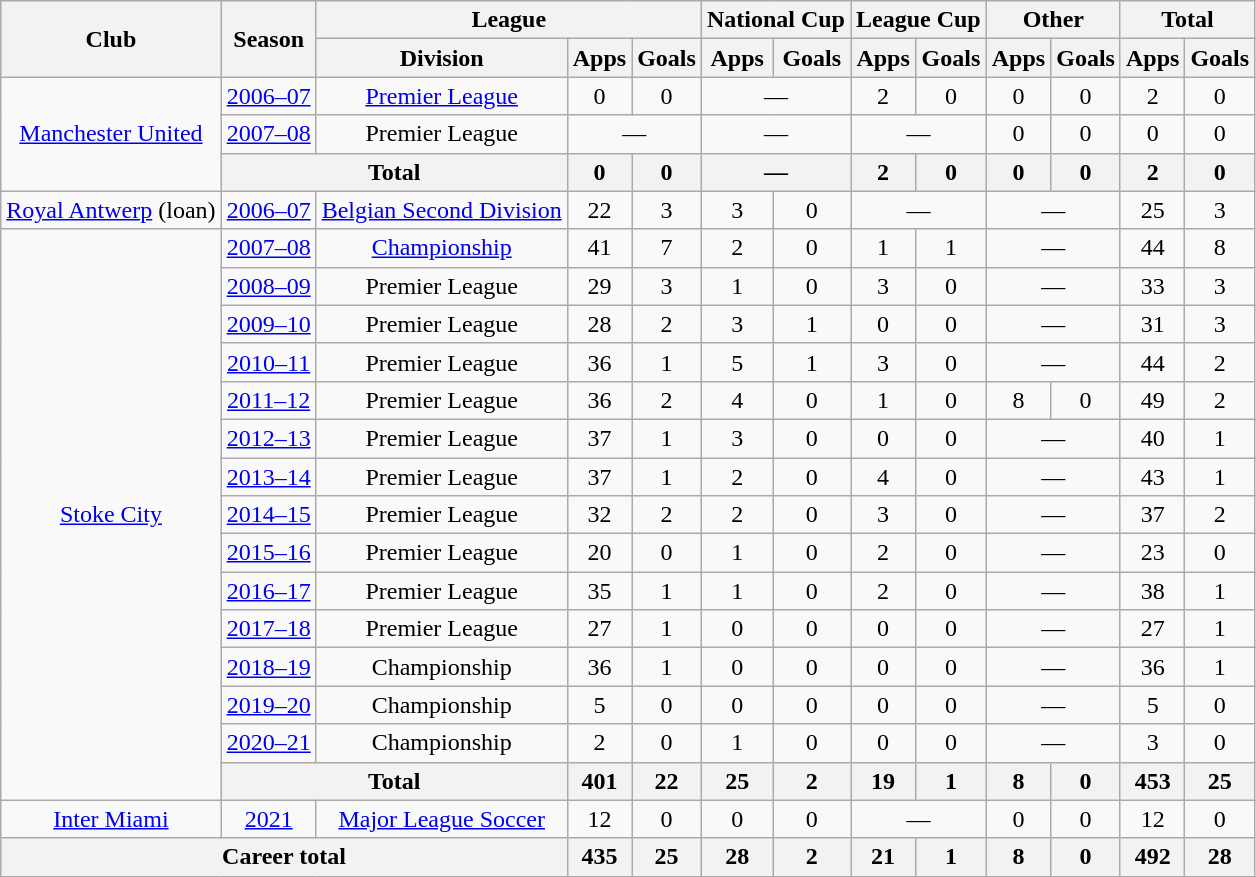<table class=wikitable style=text-align:center>
<tr>
<th rowspan=2>Club</th>
<th rowspan=2>Season</th>
<th colspan=3>League</th>
<th colspan=2>National Cup</th>
<th colspan=2>League Cup</th>
<th colspan=2>Other</th>
<th colspan=2>Total</th>
</tr>
<tr>
<th>Division</th>
<th>Apps</th>
<th>Goals</th>
<th>Apps</th>
<th>Goals</th>
<th>Apps</th>
<th>Goals</th>
<th>Apps</th>
<th>Goals</th>
<th>Apps</th>
<th>Goals</th>
</tr>
<tr>
<td rowspan=3><a href='#'>Manchester United</a></td>
<td><a href='#'>2006–07</a></td>
<td><a href='#'>Premier League</a></td>
<td>0</td>
<td>0</td>
<td colspan=2>—</td>
<td>2</td>
<td>0</td>
<td>0</td>
<td>0</td>
<td>2</td>
<td>0</td>
</tr>
<tr>
<td><a href='#'>2007–08</a></td>
<td>Premier League</td>
<td colspan=2>—</td>
<td colspan=2>—</td>
<td colspan=2>—</td>
<td>0</td>
<td>0</td>
<td>0</td>
<td>0</td>
</tr>
<tr>
<th colspan=2>Total</th>
<th>0</th>
<th>0</th>
<th colspan=2>—</th>
<th>2</th>
<th>0</th>
<th>0</th>
<th>0</th>
<th>2</th>
<th>0</th>
</tr>
<tr>
<td><a href='#'>Royal Antwerp</a> (loan)</td>
<td><a href='#'>2006–07</a></td>
<td><a href='#'>Belgian Second Division</a></td>
<td>22</td>
<td>3</td>
<td>3</td>
<td>0</td>
<td colspan=2>—</td>
<td colspan=2>—</td>
<td>25</td>
<td>3</td>
</tr>
<tr>
<td rowspan=15><a href='#'>Stoke City</a></td>
<td><a href='#'>2007–08</a></td>
<td><a href='#'>Championship</a></td>
<td>41</td>
<td>7</td>
<td>2</td>
<td>0</td>
<td>1</td>
<td>1</td>
<td colspan=2>—</td>
<td>44</td>
<td>8</td>
</tr>
<tr>
<td><a href='#'>2008–09</a></td>
<td>Premier League</td>
<td>29</td>
<td>3</td>
<td>1</td>
<td>0</td>
<td>3</td>
<td>0</td>
<td colspan=2>—</td>
<td>33</td>
<td>3</td>
</tr>
<tr>
<td><a href='#'>2009–10</a></td>
<td>Premier League</td>
<td>28</td>
<td>2</td>
<td>3</td>
<td>1</td>
<td>0</td>
<td>0</td>
<td colspan=2>—</td>
<td>31</td>
<td>3</td>
</tr>
<tr>
<td><a href='#'>2010–11</a></td>
<td>Premier League</td>
<td>36</td>
<td>1</td>
<td>5</td>
<td>1</td>
<td>3</td>
<td>0</td>
<td colspan=2>—</td>
<td>44</td>
<td>2</td>
</tr>
<tr>
<td><a href='#'>2011–12</a></td>
<td>Premier League</td>
<td>36</td>
<td>2</td>
<td>4</td>
<td>0</td>
<td>1</td>
<td>0</td>
<td>8</td>
<td>0</td>
<td>49</td>
<td>2</td>
</tr>
<tr>
<td><a href='#'>2012–13</a></td>
<td>Premier League</td>
<td>37</td>
<td>1</td>
<td>3</td>
<td>0</td>
<td>0</td>
<td>0</td>
<td colspan=2>—</td>
<td>40</td>
<td>1</td>
</tr>
<tr>
<td><a href='#'>2013–14</a></td>
<td>Premier League</td>
<td>37</td>
<td>1</td>
<td>2</td>
<td>0</td>
<td>4</td>
<td>0</td>
<td colspan=2>—</td>
<td>43</td>
<td>1</td>
</tr>
<tr>
<td><a href='#'>2014–15</a></td>
<td>Premier League</td>
<td>32</td>
<td>2</td>
<td>2</td>
<td>0</td>
<td>3</td>
<td>0</td>
<td colspan=2>—</td>
<td>37</td>
<td>2</td>
</tr>
<tr>
<td><a href='#'>2015–16</a></td>
<td>Premier League</td>
<td>20</td>
<td>0</td>
<td>1</td>
<td>0</td>
<td>2</td>
<td>0</td>
<td colspan=2>—</td>
<td>23</td>
<td>0</td>
</tr>
<tr>
<td><a href='#'>2016–17</a></td>
<td>Premier League</td>
<td>35</td>
<td>1</td>
<td>1</td>
<td>0</td>
<td>2</td>
<td>0</td>
<td colspan=2>—</td>
<td>38</td>
<td>1</td>
</tr>
<tr>
<td><a href='#'>2017–18</a></td>
<td>Premier League</td>
<td>27</td>
<td>1</td>
<td>0</td>
<td>0</td>
<td>0</td>
<td>0</td>
<td colspan=2>—</td>
<td>27</td>
<td>1</td>
</tr>
<tr>
<td><a href='#'>2018–19</a></td>
<td>Championship</td>
<td>36</td>
<td>1</td>
<td>0</td>
<td>0</td>
<td>0</td>
<td>0</td>
<td colspan=2>—</td>
<td>36</td>
<td>1</td>
</tr>
<tr>
<td><a href='#'>2019–20</a></td>
<td>Championship</td>
<td>5</td>
<td>0</td>
<td>0</td>
<td>0</td>
<td>0</td>
<td>0</td>
<td colspan=2>—</td>
<td>5</td>
<td>0</td>
</tr>
<tr>
<td><a href='#'>2020–21</a></td>
<td>Championship</td>
<td>2</td>
<td>0</td>
<td>1</td>
<td>0</td>
<td>0</td>
<td>0</td>
<td colspan=2>—</td>
<td>3</td>
<td>0</td>
</tr>
<tr>
<th colspan=2>Total</th>
<th>401</th>
<th>22</th>
<th>25</th>
<th>2</th>
<th>19</th>
<th>1</th>
<th>8</th>
<th>0</th>
<th>453</th>
<th>25</th>
</tr>
<tr>
<td><a href='#'>Inter Miami</a></td>
<td><a href='#'>2021</a></td>
<td><a href='#'>Major League Soccer</a></td>
<td>12</td>
<td>0</td>
<td>0</td>
<td>0</td>
<td colspan=2>—</td>
<td>0</td>
<td>0</td>
<td>12</td>
<td>0</td>
</tr>
<tr>
<th colspan=3>Career total</th>
<th>435</th>
<th>25</th>
<th>28</th>
<th>2</th>
<th>21</th>
<th>1</th>
<th>8</th>
<th>0</th>
<th>492</th>
<th>28</th>
</tr>
</table>
